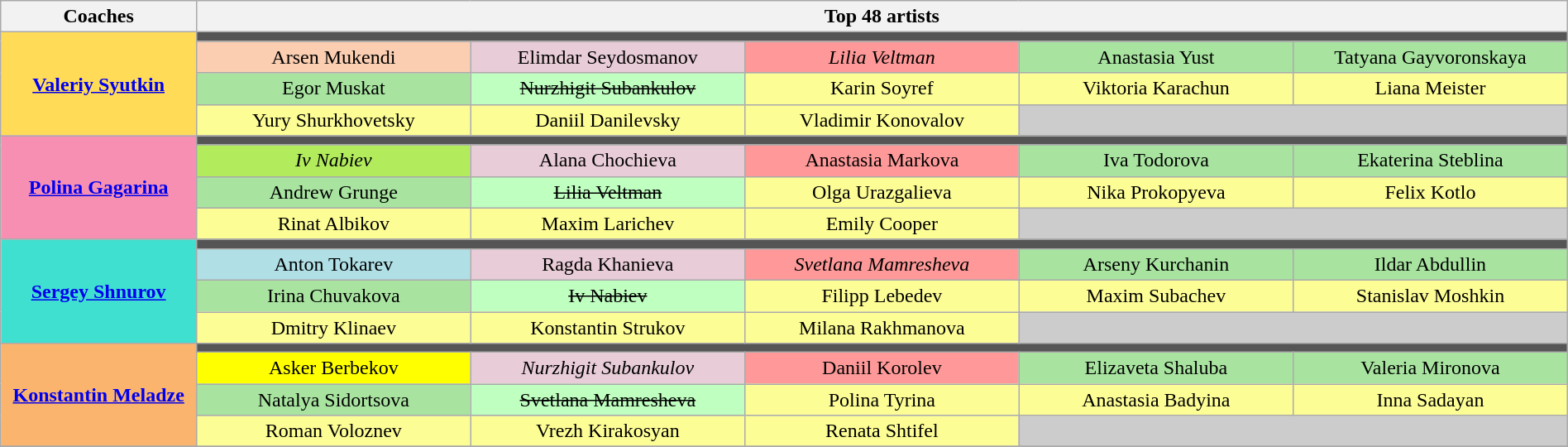<table class="wikitable" style="text-align:center; width:100%;">
<tr>
<th width="10%">Coaches</th>
<th width="90%" colspan=5>Top 48 artists</th>
</tr>
<tr>
<th rowspan=4 style="background:#ffdb58"><a href='#'>Valeriy Syutkin</a></th>
<td colspan=5 style="background:#555555;"></td>
</tr>
<tr>
<td width="14%" style="background:#FBCEB1;">Arsen Mukendi</td>
<td width="14%" style="background:#E8CCD7;">Elimdar Seydosmanov</td>
<td width="14%" style="background:#FF9999;"><em>Lilia Veltman</em></td>
<td width="14%" style="background:#A8E4A0;">Anastasia Yust</td>
<td width="14%" style="background:#A8E4A0;">Tatyana Gayvoronskaya</td>
</tr>
<tr>
<td style="background:#A8E4A0;">Egor Muskat</td>
<td style="background:#BFFFC0;"><s>Nurzhigit Subankulov</s></td>
<td style="background:#FDFD96;">Karin Soyref</td>
<td style="background:#FDFD96;">Viktoria Karachun</td>
<td style="background:#FDFD96;">Liana Meister</td>
</tr>
<tr>
<td style="background:#FDFD96;">Yury Shurkhovetsky</td>
<td style="background:#FDFD96;">Daniil Danilevsky</td>
<td style="background:#FDFD96;">Vladimir Konovalov</td>
<td colspan=2 style="background:#ccc;"></td>
</tr>
<tr>
<th rowspan=4 style="background:#f78fb2;"><a href='#'>Polina Gagarina</a></th>
<td colspan=5 style="background:#555555;"></td>
</tr>
<tr>
<td style="background:#B2EC5D;"><em>Iv Nabiev</em></td>
<td style="background:#E8CCD7;">Alana Chochieva</td>
<td style="background:#FF9999;">Anastasia Markova</td>
<td style="background:#A8E4A0;">Iva Todorova</td>
<td style="background:#A8E4A0;">Ekaterina Steblina</td>
</tr>
<tr>
<td style="background:#A8E4A0;">Andrew Grunge</td>
<td style="background:#BFFFC0;"><s>Lilia Veltman</s></td>
<td style="background:#FDFD96;">Olga Urazgalieva</td>
<td style="background:#FDFD96;">Nika Prokopyeva</td>
<td style="background:#FDFD96;">Felix Kotlo</td>
</tr>
<tr>
<td style="background:#FDFD96;">Rinat Albikov</td>
<td style="background:#FDFD96;">Maxim Larichev</td>
<td style="background:#FDFD96;">Emily Cooper</td>
<td colspan=2 style="background:#ccc;"></td>
</tr>
<tr>
<th rowspan=4 style="background:turquoise;"><a href='#'>Sergey Shnurov</a></th>
<td colspan=5 style="background:#555555;"></td>
</tr>
<tr>
<td style="background:#B0E0E6;">Anton Tokarev</td>
<td style="background:#E8CCD7;">Ragda Khanieva</td>
<td style="background:#FF9999;"><em>Svetlana Mamresheva</em></td>
<td style="background:#A8E4A0;">Arseny Kurchanin</td>
<td style="background:#A8E4A0;">Ildar Abdullin</td>
</tr>
<tr>
<td style="background:#A8E4A0;">Irina Chuvakova</td>
<td style="background:#BFFFC0;"><s>Iv Nabiev</s></td>
<td style="background:#FDFD96;">Filipp Lebedev</td>
<td style="background:#FDFD96;">Maxim Subachev</td>
<td style="background:#FDFD96;">Stanislav Moshkin</td>
</tr>
<tr>
<td style="background:#FDFD96;">Dmitry Klinaev</td>
<td style="background:#FDFD96;">Konstantin Strukov</td>
<td style="background:#FDFD96;">Milana Rakhmanova</td>
<td colspan=2 style="background:#ccc;"></td>
</tr>
<tr>
<th rowspan=4 style="background:#fbb46e;"><a href='#'>Konstantin Meladze</a></th>
<td colspan=5 style="background:#555555;"></td>
</tr>
<tr>
<td style="background:yellow;">Asker Berbekov</td>
<td style="background:#E8CCD7;"><em>Nurzhigit Subankulov</em></td>
<td style="background:#FF9999;">Daniil Korolev</td>
<td style="background:#A8E4A0;">Elizaveta Shaluba</td>
<td style="background:#A8E4A0;">Valeria Mironova</td>
</tr>
<tr>
<td style="background:#A8E4A0;">Natalya Sidortsova</td>
<td style="background:#BFFFC0;"><s>Svetlana Mamresheva</s></td>
<td style="background:#FDFD96;">Polina Tyrina</td>
<td style="background:#FDFD96;">Anastasia Badyina</td>
<td style="background:#FDFD96;">Inna Sadayan</td>
</tr>
<tr>
<td style="background:#FDFD96;">Roman Voloznev</td>
<td style="background:#FDFD96;">Vrezh Kirakosyan</td>
<td style="background:#FDFD96;">Renata Shtifel</td>
<td colspan=2 style="background:#ccc;"></td>
</tr>
<tr>
</tr>
</table>
